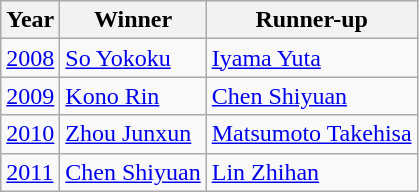<table class="wikitable">
<tr>
<th>Year</th>
<th>Winner</th>
<th>Runner-up</th>
</tr>
<tr>
<td><a href='#'>2008</a></td>
<td><a href='#'>So Yokoku</a></td>
<td><a href='#'>Iyama Yuta</a></td>
</tr>
<tr>
<td><a href='#'>2009</a></td>
<td><a href='#'>Kono Rin</a></td>
<td><a href='#'>Chen Shiyuan</a></td>
</tr>
<tr>
<td><a href='#'>2010</a></td>
<td><a href='#'>Zhou Junxun</a></td>
<td><a href='#'>Matsumoto Takehisa</a></td>
</tr>
<tr>
<td><a href='#'>2011</a></td>
<td><a href='#'>Chen Shiyuan</a></td>
<td><a href='#'>Lin Zhihan</a></td>
</tr>
</table>
